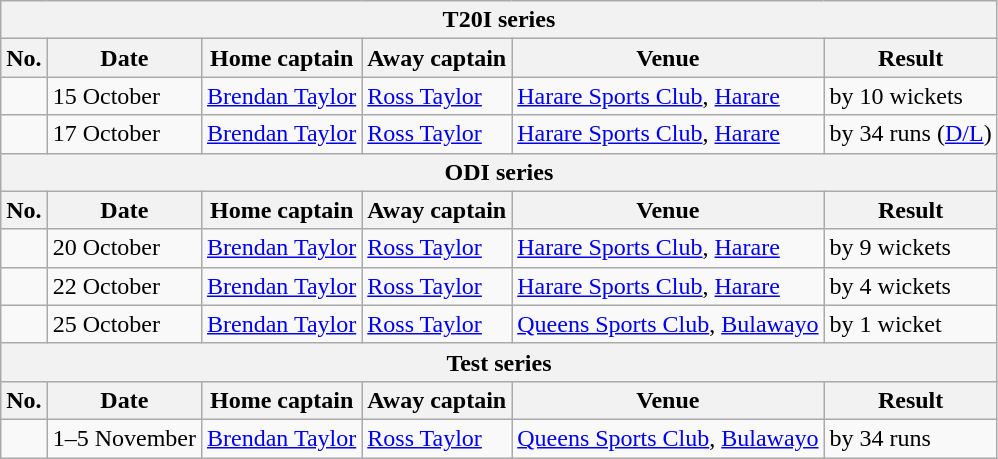<table class="wikitable">
<tr>
<th colspan="6">T20I series</th>
</tr>
<tr>
<th>No.</th>
<th>Date</th>
<th>Home captain</th>
<th>Away captain</th>
<th>Venue</th>
<th>Result</th>
</tr>
<tr>
<td></td>
<td>15 October</td>
<td><a href='#'>Brendan Taylor</a></td>
<td><a href='#'>Ross Taylor</a></td>
<td><a href='#'>Harare Sports Club</a>, <a href='#'>Harare</a></td>
<td> by 10 wickets</td>
</tr>
<tr>
<td></td>
<td>17 October</td>
<td><a href='#'>Brendan Taylor</a></td>
<td><a href='#'>Ross Taylor</a></td>
<td><a href='#'>Harare Sports Club</a>, <a href='#'>Harare</a></td>
<td> by 34 runs (<a href='#'>D/L</a>)</td>
</tr>
<tr>
<th colspan="6">ODI series</th>
</tr>
<tr>
<th>No.</th>
<th>Date</th>
<th>Home captain</th>
<th>Away captain</th>
<th>Venue</th>
<th>Result</th>
</tr>
<tr>
<td></td>
<td>20 October</td>
<td><a href='#'>Brendan Taylor</a></td>
<td><a href='#'>Ross Taylor</a></td>
<td><a href='#'>Harare Sports Club</a>, <a href='#'>Harare</a></td>
<td> by 9 wickets</td>
</tr>
<tr>
<td></td>
<td>22 October</td>
<td><a href='#'>Brendan Taylor</a></td>
<td><a href='#'>Ross Taylor</a></td>
<td><a href='#'>Harare Sports Club</a>, <a href='#'>Harare</a></td>
<td> by 4 wickets</td>
</tr>
<tr>
<td></td>
<td>25 October</td>
<td><a href='#'>Brendan Taylor</a></td>
<td><a href='#'>Ross Taylor</a></td>
<td><a href='#'>Queens Sports Club</a>, <a href='#'>Bulawayo</a></td>
<td> by 1 wicket</td>
</tr>
<tr>
<th colspan="6">Test series</th>
</tr>
<tr>
<th>No.</th>
<th>Date</th>
<th>Home captain</th>
<th>Away captain</th>
<th>Venue</th>
<th>Result</th>
</tr>
<tr>
<td></td>
<td>1–5 November</td>
<td><a href='#'>Brendan Taylor</a></td>
<td><a href='#'>Ross Taylor</a></td>
<td><a href='#'>Queens Sports Club</a>, <a href='#'>Bulawayo</a></td>
<td> by 34 runs</td>
</tr>
</table>
